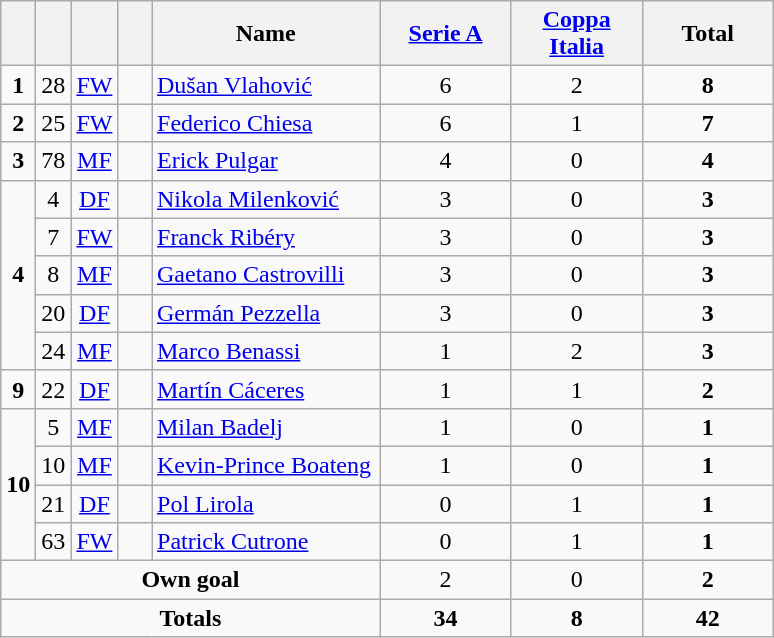<table class="wikitable" style="text-align:center">
<tr>
<th width=15></th>
<th width=15></th>
<th width=15></th>
<th width=15></th>
<th width=145>Name</th>
<th width=80><a href='#'>Serie A</a></th>
<th width=80><a href='#'>Coppa Italia</a></th>
<th width=80>Total</th>
</tr>
<tr>
<td><strong>1</strong></td>
<td>28</td>
<td><a href='#'>FW</a></td>
<td></td>
<td align=left><a href='#'>Dušan Vlahović</a></td>
<td>6</td>
<td>2</td>
<td><strong>8</strong></td>
</tr>
<tr>
<td><strong>2</strong></td>
<td>25</td>
<td><a href='#'>FW</a></td>
<td></td>
<td align=left><a href='#'>Federico Chiesa</a></td>
<td>6</td>
<td>1</td>
<td><strong>7</strong></td>
</tr>
<tr>
<td><strong>3</strong></td>
<td>78</td>
<td><a href='#'>MF</a></td>
<td></td>
<td align=left><a href='#'>Erick Pulgar</a></td>
<td>4</td>
<td>0</td>
<td><strong>4</strong></td>
</tr>
<tr>
<td rowspan=5><strong>4</strong></td>
<td>4</td>
<td><a href='#'>DF</a></td>
<td></td>
<td align=left><a href='#'>Nikola Milenković</a></td>
<td>3</td>
<td>0</td>
<td><strong>3</strong></td>
</tr>
<tr>
<td>7</td>
<td><a href='#'>FW</a></td>
<td></td>
<td align=left><a href='#'>Franck Ribéry</a></td>
<td>3</td>
<td>0</td>
<td><strong>3</strong></td>
</tr>
<tr>
<td>8</td>
<td><a href='#'>MF</a></td>
<td></td>
<td align=left><a href='#'>Gaetano Castrovilli</a></td>
<td>3</td>
<td>0</td>
<td><strong>3</strong></td>
</tr>
<tr>
<td>20</td>
<td><a href='#'>DF</a></td>
<td></td>
<td align=left><a href='#'>Germán Pezzella</a></td>
<td>3</td>
<td>0</td>
<td><strong>3</strong></td>
</tr>
<tr>
<td>24</td>
<td><a href='#'>MF</a></td>
<td></td>
<td align=left><a href='#'>Marco Benassi</a></td>
<td>1</td>
<td>2</td>
<td><strong>3</strong></td>
</tr>
<tr>
<td><strong>9</strong></td>
<td>22</td>
<td><a href='#'>DF</a></td>
<td></td>
<td align=left><a href='#'>Martín Cáceres</a></td>
<td>1</td>
<td>1</td>
<td><strong>2</strong></td>
</tr>
<tr>
<td rowspan=4><strong>10</strong></td>
<td>5</td>
<td><a href='#'>MF</a></td>
<td></td>
<td align=left><a href='#'>Milan Badelj</a></td>
<td>1</td>
<td>0</td>
<td><strong>1</strong></td>
</tr>
<tr>
<td>10</td>
<td><a href='#'>MF</a></td>
<td></td>
<td align=left><a href='#'>Kevin-Prince Boateng</a></td>
<td>1</td>
<td>0</td>
<td><strong>1</strong></td>
</tr>
<tr>
<td>21</td>
<td><a href='#'>DF</a></td>
<td></td>
<td align=left><a href='#'>Pol Lirola</a></td>
<td>0</td>
<td>1</td>
<td><strong>1</strong></td>
</tr>
<tr>
<td>63</td>
<td><a href='#'>FW</a></td>
<td></td>
<td align=left><a href='#'>Patrick Cutrone</a></td>
<td>0</td>
<td>1</td>
<td><strong>1</strong></td>
</tr>
<tr>
<td colspan=5><strong>Own goal</strong></td>
<td>2</td>
<td>0</td>
<td><strong>2</strong></td>
</tr>
<tr>
<td colspan=5><strong>Totals</strong></td>
<td><strong>34</strong></td>
<td><strong>8</strong></td>
<td><strong>42</strong></td>
</tr>
</table>
